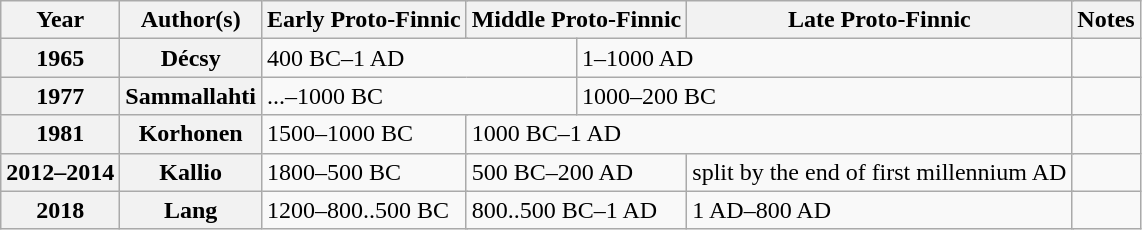<table class="wikitable sortable">
<tr>
<th>Year</th>
<th>Author(s)</th>
<th colspan="2">Early Proto-Finnic</th>
<th colspan="2">Middle Proto-Finnic</th>
<th colspan="2">Late Proto-Finnic</th>
<th>Notes</th>
</tr>
<tr>
<th>1965</th>
<th>Décsy</th>
<td colspan="3"> 400 BC–1 AD</td>
<td colspan="3">1–1000 AD</td>
<td></td>
</tr>
<tr>
<th>1977</th>
<th>Sammallahti</th>
<td colspan="3"> ...–1000 BC</td>
<td colspan="3"> 1000–200 BC</td>
<td></td>
</tr>
<tr>
<th>1981</th>
<th>Korhonen</th>
<td colspan="2"> 1500–1000 BC</td>
<td colspan="4"> 1000 BC–1 AD</td>
<td><br></td>
</tr>
<tr>
<th>2012–2014</th>
<th>Kallio</th>
<td colspan="2"> 1800–500 BC</td>
<td colspan="2"> 500 BC–200 AD</td>
<td colspan="2">split by the end of first millennium AD</td>
<td></td>
</tr>
<tr>
<th>2018</th>
<th>Lang</th>
<td colspan="2"> 1200–800..500 BC</td>
<td colspan="2"> 800..500 BC–1 AD</td>
<td colspan="2"> 1 AD–800 AD</td>
<td></td>
</tr>
</table>
